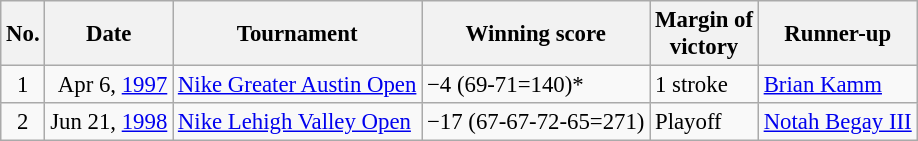<table class="wikitable" style="font-size:95%;">
<tr>
<th>No.</th>
<th>Date</th>
<th>Tournament</th>
<th>Winning score</th>
<th>Margin of<br>victory</th>
<th>Runner-up</th>
</tr>
<tr>
<td align=center>1</td>
<td align=right>Apr 6, <a href='#'>1997</a></td>
<td><a href='#'>Nike Greater Austin Open</a></td>
<td>−4 (69-71=140)*</td>
<td>1 stroke</td>
<td> <a href='#'>Brian Kamm</a></td>
</tr>
<tr>
<td align=center>2</td>
<td align=right>Jun 21, <a href='#'>1998</a></td>
<td><a href='#'>Nike Lehigh Valley Open</a></td>
<td>−17 (67-67-72-65=271)</td>
<td>Playoff</td>
<td> <a href='#'>Notah Begay III</a></td>
</tr>
</table>
